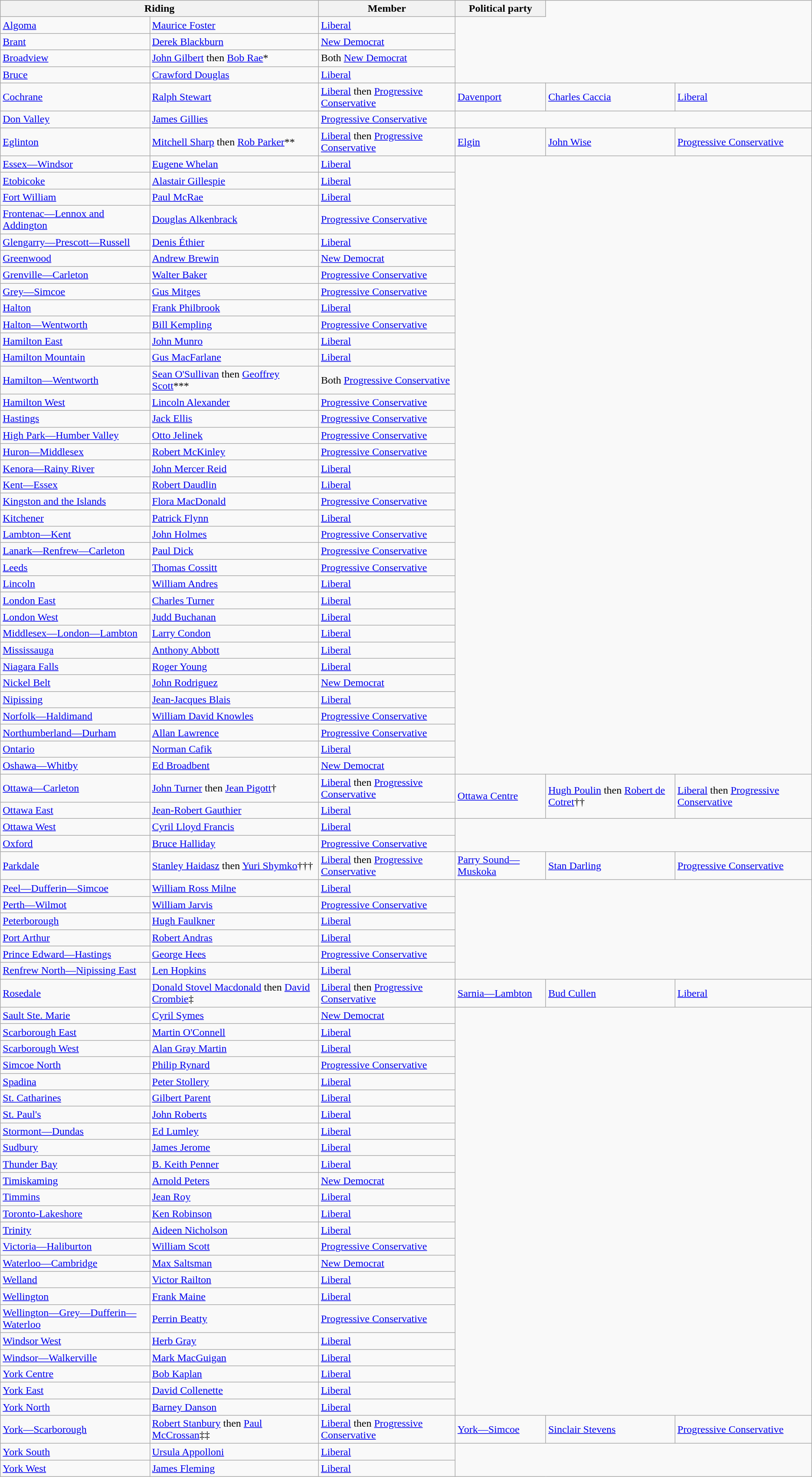<table class="wikitable">
<tr>
<th colspan=2>Riding</th>
<th>Member</th>
<th>Political party</th>
</tr>
<tr>
<td><a href='#'>Algoma</a></td>
<td><a href='#'>Maurice Foster</a></td>
<td><a href='#'>Liberal</a></td>
</tr>
<tr>
<td><a href='#'>Brant</a></td>
<td><a href='#'>Derek Blackburn</a></td>
<td><a href='#'>New Democrat</a></td>
</tr>
<tr>
<td><a href='#'>Broadview</a></td>
<td><a href='#'>John Gilbert</a> then <a href='#'>Bob Rae</a>*</td>
<td>Both <a href='#'>New Democrat</a></td>
</tr>
<tr>
<td><a href='#'>Bruce</a></td>
<td><a href='#'>Crawford Douglas</a></td>
<td><a href='#'>Liberal</a></td>
</tr>
<tr>
<td rowspan=2><a href='#'>Cochrane</a></td>
<td rowspan=2><a href='#'>Ralph Stewart</a></td>
<td rowspan=2><a href='#'>Liberal</a> then <a href='#'>Progressive Conservative</a><br></td>
</tr>
<tr>
<td><a href='#'>Davenport</a></td>
<td><a href='#'>Charles Caccia</a></td>
<td><a href='#'>Liberal</a></td>
</tr>
<tr>
<td><a href='#'>Don Valley</a></td>
<td><a href='#'>James Gillies</a></td>
<td><a href='#'>Progressive Conservative</a></td>
</tr>
<tr>
<td rowspan=2><a href='#'>Eglinton</a></td>
<td rowspan=2><a href='#'>Mitchell Sharp</a> then <a href='#'>Rob Parker</a>**</td>
<td rowspan=2><a href='#'>Liberal</a> then <a href='#'>Progressive Conservative</a><br></td>
</tr>
<tr>
<td><a href='#'>Elgin</a></td>
<td><a href='#'>John Wise</a></td>
<td><a href='#'>Progressive Conservative</a></td>
</tr>
<tr>
<td><a href='#'>Essex—Windsor</a></td>
<td><a href='#'>Eugene Whelan</a></td>
<td><a href='#'>Liberal</a></td>
</tr>
<tr>
<td><a href='#'>Etobicoke</a></td>
<td><a href='#'>Alastair Gillespie</a></td>
<td><a href='#'>Liberal</a></td>
</tr>
<tr>
<td><a href='#'>Fort William</a></td>
<td><a href='#'>Paul McRae</a></td>
<td><a href='#'>Liberal</a></td>
</tr>
<tr>
<td><a href='#'>Frontenac—Lennox and Addington</a></td>
<td><a href='#'>Douglas Alkenbrack</a></td>
<td><a href='#'>Progressive Conservative</a></td>
</tr>
<tr>
<td><a href='#'>Glengarry—Prescott—Russell</a></td>
<td><a href='#'>Denis Éthier</a></td>
<td><a href='#'>Liberal</a></td>
</tr>
<tr>
<td><a href='#'>Greenwood</a></td>
<td><a href='#'>Andrew Brewin</a></td>
<td><a href='#'>New Democrat</a></td>
</tr>
<tr>
<td><a href='#'>Grenville—Carleton</a></td>
<td><a href='#'>Walter Baker</a></td>
<td><a href='#'>Progressive Conservative</a></td>
</tr>
<tr>
<td><a href='#'>Grey—Simcoe</a></td>
<td><a href='#'>Gus Mitges</a></td>
<td><a href='#'>Progressive Conservative</a></td>
</tr>
<tr>
<td><a href='#'>Halton</a></td>
<td><a href='#'>Frank Philbrook</a></td>
<td><a href='#'>Liberal</a></td>
</tr>
<tr>
<td><a href='#'>Halton—Wentworth</a></td>
<td><a href='#'>Bill Kempling</a></td>
<td><a href='#'>Progressive Conservative</a></td>
</tr>
<tr>
<td><a href='#'>Hamilton East</a></td>
<td><a href='#'>John Munro</a></td>
<td><a href='#'>Liberal</a></td>
</tr>
<tr>
<td><a href='#'>Hamilton Mountain</a></td>
<td><a href='#'>Gus MacFarlane</a></td>
<td><a href='#'>Liberal</a></td>
</tr>
<tr>
<td><a href='#'>Hamilton—Wentworth</a></td>
<td><a href='#'>Sean O'Sullivan</a> then <a href='#'>Geoffrey Scott</a>***</td>
<td>Both <a href='#'>Progressive Conservative</a></td>
</tr>
<tr>
<td><a href='#'>Hamilton West</a></td>
<td><a href='#'>Lincoln Alexander</a></td>
<td><a href='#'>Progressive Conservative</a></td>
</tr>
<tr>
<td><a href='#'>Hastings</a></td>
<td><a href='#'>Jack Ellis</a></td>
<td><a href='#'>Progressive Conservative</a></td>
</tr>
<tr>
<td><a href='#'>High Park—Humber Valley</a></td>
<td><a href='#'>Otto Jelinek</a></td>
<td><a href='#'>Progressive Conservative</a></td>
</tr>
<tr>
<td><a href='#'>Huron—Middlesex</a></td>
<td><a href='#'>Robert McKinley</a></td>
<td><a href='#'>Progressive Conservative</a></td>
</tr>
<tr>
<td><a href='#'>Kenora—Rainy River</a></td>
<td><a href='#'>John Mercer Reid</a></td>
<td><a href='#'>Liberal</a></td>
</tr>
<tr>
<td><a href='#'>Kent—Essex</a></td>
<td><a href='#'>Robert Daudlin</a></td>
<td><a href='#'>Liberal</a></td>
</tr>
<tr>
<td><a href='#'>Kingston and the Islands</a></td>
<td><a href='#'>Flora MacDonald</a></td>
<td><a href='#'>Progressive Conservative</a></td>
</tr>
<tr>
<td><a href='#'>Kitchener</a></td>
<td><a href='#'>Patrick Flynn</a></td>
<td><a href='#'>Liberal</a></td>
</tr>
<tr>
<td><a href='#'>Lambton—Kent</a></td>
<td><a href='#'>John Holmes</a></td>
<td><a href='#'>Progressive Conservative</a></td>
</tr>
<tr>
<td><a href='#'>Lanark—Renfrew—Carleton</a></td>
<td><a href='#'>Paul Dick</a></td>
<td><a href='#'>Progressive Conservative</a></td>
</tr>
<tr>
<td><a href='#'>Leeds</a></td>
<td><a href='#'>Thomas Cossitt</a></td>
<td><a href='#'>Progressive Conservative</a></td>
</tr>
<tr>
<td><a href='#'>Lincoln</a></td>
<td><a href='#'>William Andres</a></td>
<td><a href='#'>Liberal</a></td>
</tr>
<tr>
<td><a href='#'>London East</a></td>
<td><a href='#'>Charles Turner</a></td>
<td><a href='#'>Liberal</a></td>
</tr>
<tr>
<td><a href='#'>London West</a></td>
<td><a href='#'>Judd Buchanan</a></td>
<td><a href='#'>Liberal</a></td>
</tr>
<tr>
<td><a href='#'>Middlesex—London—Lambton</a></td>
<td><a href='#'>Larry Condon</a></td>
<td><a href='#'>Liberal</a></td>
</tr>
<tr>
<td><a href='#'>Mississauga</a></td>
<td><a href='#'>Anthony Abbott</a></td>
<td><a href='#'>Liberal</a></td>
</tr>
<tr>
<td><a href='#'>Niagara Falls</a></td>
<td><a href='#'>Roger Young</a></td>
<td><a href='#'>Liberal</a></td>
</tr>
<tr>
<td><a href='#'>Nickel Belt</a></td>
<td><a href='#'>John Rodriguez</a></td>
<td><a href='#'>New Democrat</a></td>
</tr>
<tr>
<td><a href='#'>Nipissing</a></td>
<td><a href='#'>Jean-Jacques Blais</a></td>
<td><a href='#'>Liberal</a></td>
</tr>
<tr>
<td><a href='#'>Norfolk—Haldimand</a></td>
<td><a href='#'>William David Knowles</a></td>
<td><a href='#'>Progressive Conservative</a></td>
</tr>
<tr>
<td><a href='#'>Northumberland—Durham</a></td>
<td><a href='#'>Allan Lawrence</a></td>
<td><a href='#'>Progressive Conservative</a></td>
</tr>
<tr>
<td><a href='#'>Ontario</a></td>
<td><a href='#'>Norman Cafik</a></td>
<td><a href='#'>Liberal</a></td>
</tr>
<tr>
<td><a href='#'>Oshawa—Whitby</a></td>
<td><a href='#'>Ed Broadbent</a></td>
<td><a href='#'>New Democrat</a></td>
</tr>
<tr>
<td rowspan=2><a href='#'>Ottawa—Carleton</a></td>
<td rowspan=2><a href='#'>John Turner</a> then <a href='#'>Jean Pigott</a>†</td>
<td rowspan=2><a href='#'>Liberal</a> then <a href='#'>Progressive Conservative</a><br></td>
</tr>
<tr>
<td rowspan=2><a href='#'>Ottawa Centre</a></td>
<td rowspan=2><a href='#'>Hugh Poulin</a> then <a href='#'>Robert de Cotret</a>††</td>
<td rowspan=2><a href='#'>Liberal</a> then <a href='#'>Progressive Conservative</a><br></td>
</tr>
<tr>
<td><a href='#'>Ottawa East</a></td>
<td><a href='#'>Jean-Robert Gauthier</a></td>
<td><a href='#'>Liberal</a></td>
</tr>
<tr>
<td><a href='#'>Ottawa West</a></td>
<td><a href='#'>Cyril Lloyd Francis</a></td>
<td><a href='#'>Liberal</a></td>
</tr>
<tr>
<td><a href='#'>Oxford</a></td>
<td><a href='#'>Bruce Halliday</a></td>
<td><a href='#'>Progressive Conservative</a></td>
</tr>
<tr>
<td rowspan=2><a href='#'>Parkdale</a></td>
<td rowspan=2><a href='#'>Stanley Haidasz</a> then <a href='#'>Yuri Shymko</a>†††</td>
<td rowspan=2><a href='#'>Liberal</a> then <a href='#'>Progressive Conservative</a><br></td>
</tr>
<tr>
<td><a href='#'>Parry Sound—Muskoka</a></td>
<td><a href='#'>Stan Darling</a></td>
<td><a href='#'>Progressive Conservative</a></td>
</tr>
<tr>
<td><a href='#'>Peel—Dufferin—Simcoe</a></td>
<td><a href='#'>William Ross Milne</a></td>
<td><a href='#'>Liberal</a></td>
</tr>
<tr>
<td><a href='#'>Perth—Wilmot</a></td>
<td><a href='#'>William Jarvis</a></td>
<td><a href='#'>Progressive Conservative</a></td>
</tr>
<tr>
<td><a href='#'>Peterborough</a></td>
<td><a href='#'>Hugh Faulkner</a></td>
<td><a href='#'>Liberal</a></td>
</tr>
<tr>
<td><a href='#'>Port Arthur</a></td>
<td><a href='#'>Robert Andras</a></td>
<td><a href='#'>Liberal</a></td>
</tr>
<tr>
<td><a href='#'>Prince Edward—Hastings</a></td>
<td><a href='#'>George Hees</a></td>
<td><a href='#'>Progressive Conservative</a></td>
</tr>
<tr>
<td><a href='#'>Renfrew North—Nipissing East</a></td>
<td><a href='#'>Len Hopkins</a></td>
<td><a href='#'>Liberal</a></td>
</tr>
<tr>
<td rowspan=2><a href='#'>Rosedale</a></td>
<td rowspan=2><a href='#'>Donald Stovel Macdonald</a> then <a href='#'>David Crombie</a>‡</td>
<td rowspan=2><a href='#'>Liberal</a> then <a href='#'>Progressive Conservative</a><br></td>
</tr>
<tr>
<td><a href='#'>Sarnia—Lambton</a></td>
<td><a href='#'>Bud Cullen</a></td>
<td><a href='#'>Liberal</a></td>
</tr>
<tr>
<td><a href='#'>Sault Ste. Marie</a></td>
<td><a href='#'>Cyril Symes</a></td>
<td><a href='#'>New Democrat</a></td>
</tr>
<tr>
<td><a href='#'>Scarborough East</a></td>
<td><a href='#'>Martin O'Connell</a></td>
<td><a href='#'>Liberal</a></td>
</tr>
<tr>
<td><a href='#'>Scarborough West</a></td>
<td><a href='#'>Alan Gray Martin</a></td>
<td><a href='#'>Liberal</a></td>
</tr>
<tr>
<td><a href='#'>Simcoe North</a></td>
<td><a href='#'>Philip Rynard</a></td>
<td><a href='#'>Progressive Conservative</a></td>
</tr>
<tr>
<td><a href='#'>Spadina</a></td>
<td><a href='#'>Peter Stollery</a></td>
<td><a href='#'>Liberal</a></td>
</tr>
<tr>
<td><a href='#'>St. Catharines</a></td>
<td><a href='#'>Gilbert Parent</a></td>
<td><a href='#'>Liberal</a></td>
</tr>
<tr>
<td><a href='#'>St. Paul's</a></td>
<td><a href='#'>John Roberts</a></td>
<td><a href='#'>Liberal</a></td>
</tr>
<tr>
<td><a href='#'>Stormont—Dundas</a></td>
<td><a href='#'>Ed Lumley</a></td>
<td><a href='#'>Liberal</a></td>
</tr>
<tr>
<td><a href='#'>Sudbury</a></td>
<td><a href='#'>James Jerome</a></td>
<td><a href='#'>Liberal</a></td>
</tr>
<tr>
<td><a href='#'>Thunder Bay</a></td>
<td><a href='#'>B. Keith Penner</a></td>
<td><a href='#'>Liberal</a></td>
</tr>
<tr>
<td><a href='#'>Timiskaming</a></td>
<td><a href='#'>Arnold Peters</a></td>
<td><a href='#'>New Democrat</a></td>
</tr>
<tr>
<td><a href='#'>Timmins</a></td>
<td><a href='#'>Jean Roy</a></td>
<td><a href='#'>Liberal</a></td>
</tr>
<tr>
<td><a href='#'>Toronto-Lakeshore</a></td>
<td><a href='#'>Ken Robinson</a></td>
<td><a href='#'>Liberal</a></td>
</tr>
<tr>
<td><a href='#'>Trinity</a></td>
<td><a href='#'>Aideen Nicholson</a></td>
<td><a href='#'>Liberal</a></td>
</tr>
<tr>
<td><a href='#'>Victoria—Haliburton</a></td>
<td><a href='#'>William Scott</a></td>
<td><a href='#'>Progressive Conservative</a></td>
</tr>
<tr>
<td><a href='#'>Waterloo—Cambridge</a></td>
<td><a href='#'>Max Saltsman</a></td>
<td><a href='#'>New Democrat</a></td>
</tr>
<tr>
<td><a href='#'>Welland</a></td>
<td><a href='#'>Victor Railton</a></td>
<td><a href='#'>Liberal</a></td>
</tr>
<tr>
<td><a href='#'>Wellington</a></td>
<td><a href='#'>Frank Maine</a></td>
<td><a href='#'>Liberal</a></td>
</tr>
<tr>
<td><a href='#'>Wellington—Grey—Dufferin—Waterloo</a></td>
<td><a href='#'>Perrin Beatty</a></td>
<td><a href='#'>Progressive Conservative</a></td>
</tr>
<tr>
<td><a href='#'>Windsor West</a></td>
<td><a href='#'>Herb Gray</a></td>
<td><a href='#'>Liberal</a></td>
</tr>
<tr>
<td><a href='#'>Windsor—Walkerville</a></td>
<td><a href='#'>Mark MacGuigan</a></td>
<td><a href='#'>Liberal</a></td>
</tr>
<tr>
<td><a href='#'>York Centre</a></td>
<td><a href='#'>Bob Kaplan</a></td>
<td><a href='#'>Liberal</a></td>
</tr>
<tr>
<td><a href='#'>York East</a></td>
<td><a href='#'>David Collenette</a></td>
<td><a href='#'>Liberal</a></td>
</tr>
<tr>
<td><a href='#'>York North</a></td>
<td><a href='#'>Barney Danson</a></td>
<td><a href='#'>Liberal</a></td>
</tr>
<tr>
<td rowspan=2><a href='#'>York—Scarborough</a></td>
<td rowspan=2><a href='#'>Robert Stanbury</a> then <a href='#'>Paul McCrossan</a>‡‡</td>
<td rowspan=2><a href='#'>Liberal</a> then <a href='#'>Progressive Conservative</a><br></td>
</tr>
<tr>
<td><a href='#'>York—Simcoe</a></td>
<td><a href='#'>Sinclair Stevens</a></td>
<td><a href='#'>Progressive Conservative</a></td>
</tr>
<tr>
<td><a href='#'>York South</a></td>
<td><a href='#'>Ursula Appolloni</a></td>
<td><a href='#'>Liberal</a></td>
</tr>
<tr>
<td><a href='#'>York West</a></td>
<td><a href='#'>James Fleming</a></td>
<td><a href='#'>Liberal</a></td>
</tr>
</table>
